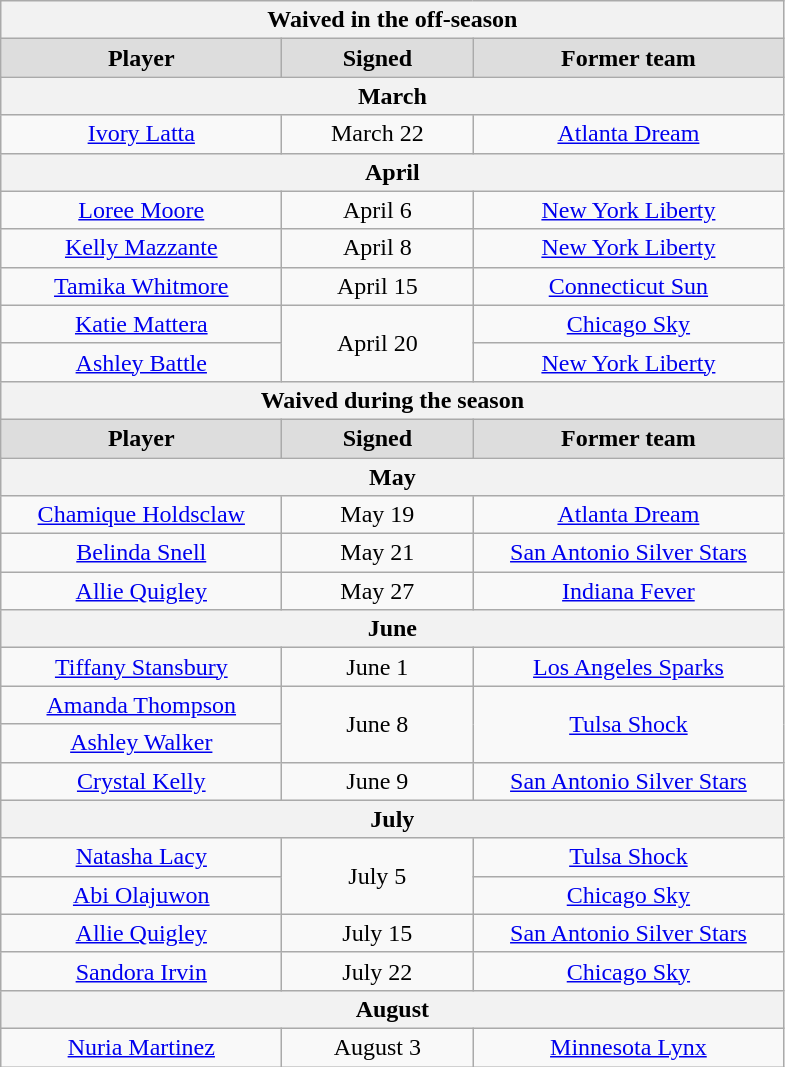<table class="wikitable" style="text-align: center">
<tr>
<th colspan="4">Waived in the off-season</th>
</tr>
<tr align="center" bgcolor="#dddddd">
<td style="width:180px"><strong>Player</strong></td>
<td style="width:120px"><strong>Signed</strong></td>
<td style="width:200px"><strong>Former team</strong></td>
</tr>
<tr>
<th colspan="4">March</th>
</tr>
<tr>
<td><a href='#'>Ivory Latta</a></td>
<td rowspan="1">March 22</td>
<td><a href='#'>Atlanta Dream</a></td>
</tr>
<tr>
<th colspan="4">April</th>
</tr>
<tr>
<td><a href='#'>Loree Moore</a></td>
<td rowspan="1">April 6</td>
<td><a href='#'>New York Liberty</a></td>
</tr>
<tr>
<td><a href='#'>Kelly Mazzante</a></td>
<td rowspan="1">April 8</td>
<td><a href='#'>New York Liberty</a></td>
</tr>
<tr>
<td><a href='#'>Tamika Whitmore</a></td>
<td rowspan="1">April 15</td>
<td><a href='#'>Connecticut Sun</a></td>
</tr>
<tr>
<td><a href='#'>Katie Mattera</a></td>
<td rowspan="2">April 20</td>
<td><a href='#'>Chicago Sky</a></td>
</tr>
<tr>
<td><a href='#'>Ashley Battle</a></td>
<td><a href='#'>New York Liberty</a></td>
</tr>
<tr>
<th colspan="4">Waived during the season</th>
</tr>
<tr align="center" bgcolor="#dddddd">
<td style="width:180px"><strong>Player</strong></td>
<td style="width:120px"><strong>Signed</strong></td>
<td style="width:200px"><strong>Former team</strong></td>
</tr>
<tr>
<th colspan="4">May</th>
</tr>
<tr>
<td><a href='#'>Chamique Holdsclaw</a></td>
<td rowspan="1">May 19</td>
<td><a href='#'>Atlanta Dream</a></td>
</tr>
<tr>
<td><a href='#'>Belinda Snell</a></td>
<td rowspan="1">May 21</td>
<td><a href='#'>San Antonio Silver Stars</a></td>
</tr>
<tr>
<td><a href='#'>Allie Quigley</a></td>
<td rowspan="1">May 27</td>
<td><a href='#'>Indiana Fever</a></td>
</tr>
<tr>
<th colspan="4">June</th>
</tr>
<tr>
<td><a href='#'>Tiffany Stansbury</a></td>
<td rowspan="1">June 1</td>
<td><a href='#'>Los Angeles Sparks</a></td>
</tr>
<tr>
<td><a href='#'>Amanda Thompson</a></td>
<td rowspan="2">June 8</td>
<td rowspan="2"><a href='#'>Tulsa Shock</a></td>
</tr>
<tr>
<td><a href='#'>Ashley Walker</a></td>
</tr>
<tr>
<td><a href='#'>Crystal Kelly</a></td>
<td rowspan="1">June 9</td>
<td><a href='#'>San Antonio Silver Stars</a></td>
</tr>
<tr>
<th colspan="4">July</th>
</tr>
<tr>
<td><a href='#'>Natasha Lacy</a></td>
<td rowspan="2">July 5</td>
<td><a href='#'>Tulsa Shock</a></td>
</tr>
<tr>
<td><a href='#'>Abi Olajuwon</a></td>
<td><a href='#'>Chicago Sky</a></td>
</tr>
<tr>
<td><a href='#'>Allie Quigley</a></td>
<td rowspan="1">July 15</td>
<td><a href='#'>San Antonio Silver Stars</a></td>
</tr>
<tr>
<td><a href='#'>Sandora Irvin</a></td>
<td rowspan="1">July 22</td>
<td><a href='#'>Chicago Sky</a></td>
</tr>
<tr>
<th colspan="4">August</th>
</tr>
<tr>
<td><a href='#'>Nuria Martinez</a></td>
<td rowspan="1">August 3</td>
<td><a href='#'>Minnesota Lynx</a></td>
</tr>
</table>
